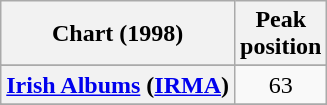<table class="wikitable sortable plainrowheaders" style="text-align:center">
<tr>
<th scope="col">Chart (1998)</th>
<th scope="col">Peak<br> position</th>
</tr>
<tr>
</tr>
<tr>
</tr>
<tr>
</tr>
<tr>
</tr>
<tr>
<th scope="row"><a href='#'>Irish Albums</a> (<a href='#'>IRMA</a>)</th>
<td align="center">63</td>
</tr>
<tr>
</tr>
<tr>
</tr>
<tr>
</tr>
<tr>
</tr>
</table>
